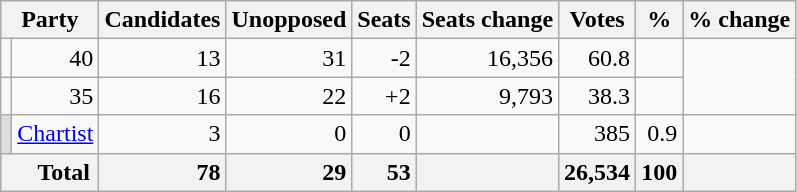<table class="wikitable sortable">
<tr>
<th colspan=2>Party</th>
<th>Candidates</th>
<th>Unopposed</th>
<th>Seats</th>
<th>Seats change</th>
<th>Votes</th>
<th>%</th>
<th>% change</th>
</tr>
<tr>
<td></td>
<td align=right>40</td>
<td align=right>13</td>
<td align=right>31</td>
<td align=right>-2</td>
<td align=right>16,356</td>
<td align=right>60.8</td>
<td align=right></td>
</tr>
<tr>
<td></td>
<td align=right>35</td>
<td align=right>16</td>
<td align=right>22</td>
<td align=right>+2</td>
<td align=right>9,793</td>
<td align=right>38.3</td>
<td align=right></td>
</tr>
<tr>
<td bgcolor="#DDDDDD"></td>
<td><a href='#'>Chartist</a></td>
<td align=right>3</td>
<td align=right>0</td>
<td align=right>0</td>
<td align=right></td>
<td align=right>385</td>
<td align=right>0.9</td>
<td align=right></td>
</tr>
<tr class="sortbottom" style="font-weight: bold; text-align: right; background: #f2f2f2;">
<th colspan="2" style="padding-left: 1.5em; text-align: left;">Total</th>
<td align=right>78</td>
<td align=right>29</td>
<td align=right>53</td>
<td align=right></td>
<td align=right>26,534</td>
<td align=right>100</td>
<td align=right></td>
</tr>
</table>
